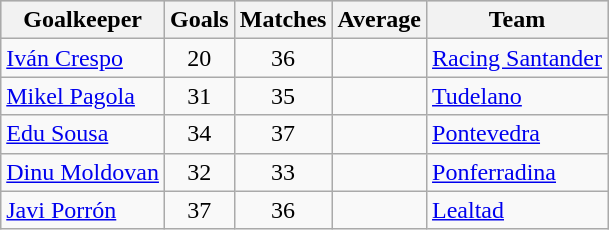<table class="wikitable sortable" class="wikitable">
<tr style="background:#ccc; text-align:center;">
<th>Goalkeeper</th>
<th>Goals</th>
<th>Matches</th>
<th>Average</th>
<th>Team</th>
</tr>
<tr>
<td> <a href='#'>Iván Crespo</a></td>
<td style="text-align:center;">20</td>
<td style="text-align:center;">36</td>
<td style="text-align:center;"></td>
<td><a href='#'>Racing Santander</a></td>
</tr>
<tr>
<td> <a href='#'>Mikel Pagola</a></td>
<td style="text-align:center;">31</td>
<td style="text-align:center;">35</td>
<td style="text-align:center;"></td>
<td><a href='#'>Tudelano</a></td>
</tr>
<tr>
<td> <a href='#'>Edu Sousa</a></td>
<td style="text-align:center;">34</td>
<td style="text-align:center;">37</td>
<td style="text-align:center;"></td>
<td><a href='#'>Pontevedra</a></td>
</tr>
<tr>
<td> <a href='#'>Dinu Moldovan</a></td>
<td style="text-align:center;">32</td>
<td style="text-align:center;">33</td>
<td style="text-align:center;"></td>
<td><a href='#'>Ponferradina</a></td>
</tr>
<tr>
<td> <a href='#'>Javi Porrón</a></td>
<td style="text-align:center;">37</td>
<td style="text-align:center;">36</td>
<td style="text-align:center;"></td>
<td><a href='#'>Lealtad</a></td>
</tr>
</table>
